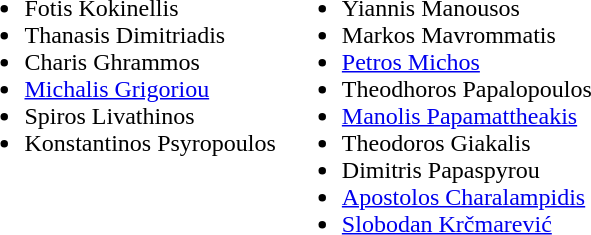<table>
<tr style="vertical-align: top;">
<td><br><ul><li> Fotis Kokinellis</li><li> Thanasis Dimitriadis</li><li> Charis Ghrammos</li><li> <a href='#'>Michalis Grigoriou</a></li><li> Spiros Livathinos</li><li> Konstantinos Psyropoulos</li></ul></td>
<td><br><ul><li> Yiannis Manousos</li><li> Markos Mavrommatis</li><li> <a href='#'>Petros Michos</a></li><li> Theodhoros Papalopoulos</li><li> <a href='#'>Manolis Papamattheakis</a></li><li> Theodoros Giakalis</li><li> Dimitris Papaspyrou</li><li> <a href='#'>Apostolos Charalampidis</a></li><li> <a href='#'>Slobodan Krčmarević</a></li></ul></td>
</tr>
</table>
